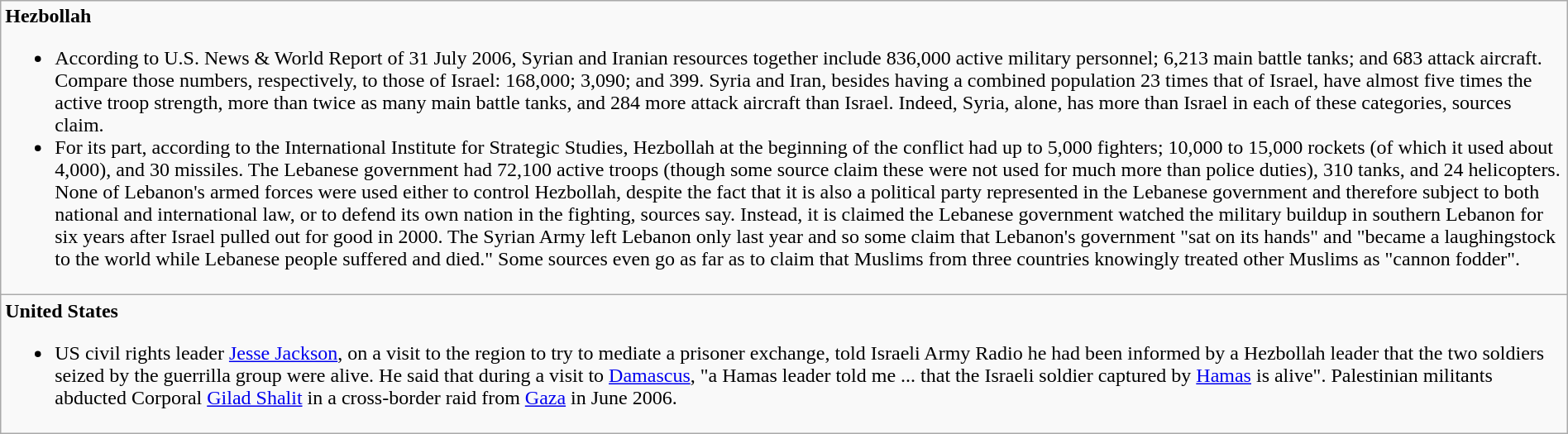<table width="100%" class="wikitable">
<tr>
<td><strong>Hezbollah</strong><br><ul><li>According to U.S. News & World Report of 31 July 2006, Syrian and Iranian resources together include 836,000 active military personnel; 6,213 main battle tanks; and 683 attack aircraft.  Compare those numbers, respectively, to those of Israel: 168,000; 3,090; and 399.  Syria and Iran, besides having a combined population 23 times that of Israel, have almost five times the active troop strength, more than twice as many main battle tanks, and 284 more attack aircraft than Israel.  Indeed, Syria, alone, has more than Israel in each of these categories, sources claim.</li><li>For its part, according to the International Institute for Strategic Studies, Hezbollah at the beginning of the conflict had up to 5,000 fighters; 10,000 to 15,000 rockets (of which it used about 4,000), and 30 missiles.  The Lebanese government had 72,100 active troops (though some source claim these were not used for much more than police duties), 310 tanks, and 24 helicopters.  None of Lebanon's armed forces were used either to control Hezbollah, despite the fact that it is also a political party represented in the Lebanese government and therefore subject to both national and international law, or to defend its own nation in the fighting, sources say. Instead, it is claimed the Lebanese government watched the military buildup in southern Lebanon for six years after Israel pulled out for good in 2000.  The Syrian Army left Lebanon only last year and so some claim that Lebanon's government "sat on its hands" and "became a laughingstock to the world while Lebanese people suffered and died." Some sources even go as far as to claim that Muslims from three countries knowingly treated other Muslims as "cannon fodder".</li></ul></td>
</tr>
<tr>
<td><strong>United States</strong><br><ul><li>US civil rights leader <a href='#'>Jesse Jackson</a>, on a visit to the region to try to mediate a prisoner exchange, told Israeli Army Radio he had been informed by a Hezbollah leader that the two soldiers seized by the guerrilla group were alive. He said that during a visit to <a href='#'>Damascus</a>, "a Hamas leader told me ... that the Israeli soldier captured by <a href='#'>Hamas</a> is alive". Palestinian militants abducted Corporal <a href='#'>Gilad Shalit</a> in a cross-border raid from <a href='#'>Gaza</a> in June 2006.</li></ul></td>
</tr>
</table>
